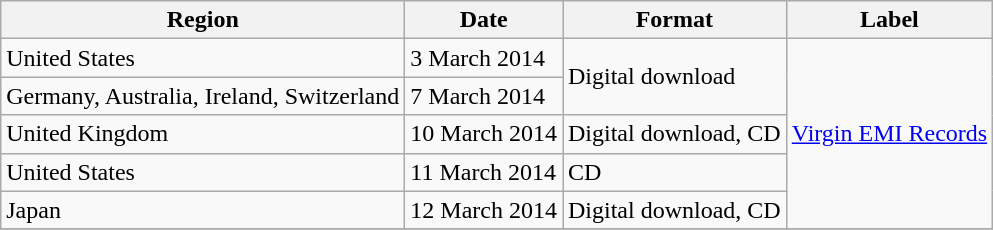<table class="wikitable">
<tr>
<th scope="col">Region</th>
<th scope="col">Date</th>
<th scope="col">Format</th>
<th scope="col">Label</th>
</tr>
<tr>
<td>United States</td>
<td>3 March 2014</td>
<td rowspan="2">Digital download</td>
<td rowspan="5"><a href='#'>Virgin EMI Records</a></td>
</tr>
<tr>
<td>Germany, Australia, Ireland, Switzerland</td>
<td>7 March 2014</td>
</tr>
<tr>
<td>United Kingdom</td>
<td>10 March 2014</td>
<td>Digital download, CD</td>
</tr>
<tr>
<td>United States</td>
<td>11 March 2014</td>
<td>CD</td>
</tr>
<tr>
<td>Japan</td>
<td>12 March 2014</td>
<td>Digital download, CD</td>
</tr>
<tr>
</tr>
</table>
